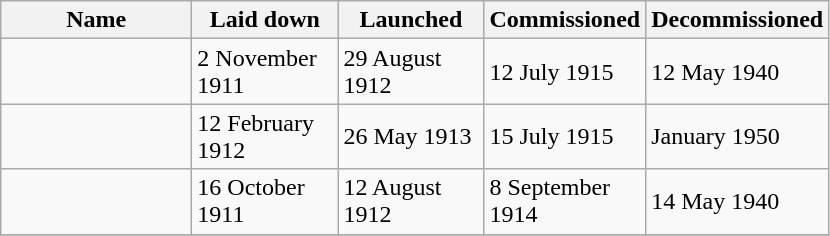<table class="wikitable">
<tr>
<th width="120">Name</th>
<th width="90">Laid down</th>
<th width="90">Launched</th>
<th width="90">Commissioned</th>
<th width="90">Decommissioned</th>
</tr>
<tr>
<td></td>
<td>2 November 1911</td>
<td>29 August 1912</td>
<td>12 July 1915</td>
<td>12 May 1940</td>
</tr>
<tr>
<td></td>
<td>12 February 1912</td>
<td>26 May 1913</td>
<td>15 July 1915</td>
<td>January 1950</td>
</tr>
<tr>
<td></td>
<td>16 October 1911</td>
<td>12 August 1912</td>
<td>8 September 1914</td>
<td>14 May 1940</td>
</tr>
<tr>
</tr>
</table>
